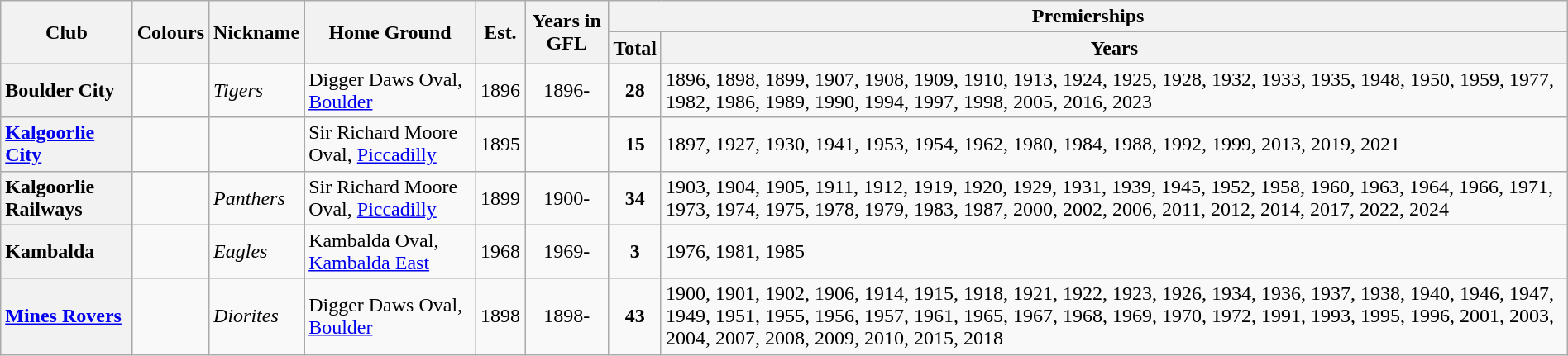<table class="wikitable sortable" style="text-align:center; width:100%">
<tr>
<th rowspan="2">Club</th>
<th rowspan="2">Colours</th>
<th rowspan="2">Nickname</th>
<th rowspan="2">Home Ground</th>
<th rowspan="2">Est.</th>
<th rowspan="2">Years in GFL</th>
<th colspan="2">Premierships</th>
</tr>
<tr>
<th>Total</th>
<th>Years</th>
</tr>
<tr>
<th style="text-align:left">Boulder City</th>
<td></td>
<td align="left"><em>Tigers</em></td>
<td align="left">Digger Daws Oval, <a href='#'>Boulder</a></td>
<td>1896</td>
<td>1896-</td>
<td><strong>28</strong></td>
<td align="left">1896, 1898, 1899, 1907, 1908, 1909, 1910, 1913, 1924, 1925, 1928, 1932, 1933, 1935, 1948, 1950, 1959, 1977, 1982, 1986, 1989, 1990, 1994, 1997, 1998, 2005, 2016, 2023</td>
</tr>
<tr>
<th style="text-align:left"><a href='#'>Kalgoorlie City</a></th>
<td></td>
<td align="left"><em></em></td>
<td align="left">Sir Richard Moore Oval, <a href='#'>Piccadilly</a></td>
<td>1895</td>
<td></td>
<td><strong>15</strong></td>
<td align="left">1897, 1927, 1930, 1941, 1953, 1954, 1962, 1980, 1984, 1988, 1992, 1999, 2013, 2019, 2021</td>
</tr>
<tr>
<th style="text-align:left">Kalgoorlie Railways</th>
<td></td>
<td align="left"><em>Panthers</em></td>
<td align="left">Sir Richard Moore Oval, <a href='#'>Piccadilly</a></td>
<td>1899</td>
<td>1900-</td>
<td><strong>34</strong></td>
<td align="left">1903, 1904, 1905, 1911, 1912, 1919, 1920, 1929, 1931, 1939, 1945, 1952, 1958, 1960, 1963, 1964, 1966, 1971, 1973, 1974, 1975, 1978, 1979, 1983, 1987, 2000, 2002, 2006, 2011, 2012, 2014, 2017, 2022, 2024</td>
</tr>
<tr>
<th style="text-align:left">Kambalda</th>
<td></td>
<td align="left"><em>Eagles</em></td>
<td align="left">Kambalda Oval, <a href='#'>Kambalda East</a></td>
<td>1968</td>
<td>1969-</td>
<td><strong>3</strong></td>
<td align="left">1976, 1981, 1985</td>
</tr>
<tr>
<th style="text-align:left"><a href='#'>Mines Rovers</a></th>
<td></td>
<td align="left"><em>Diorites</em></td>
<td align="left">Digger Daws Oval, <a href='#'>Boulder</a></td>
<td>1898</td>
<td>1898-</td>
<td><strong>43</strong></td>
<td align="left">1900, 1901, 1902, 1906, 1914, 1915, 1918, 1921, 1922, 1923, 1926, 1934, 1936, 1937, 1938, 1940, 1946, 1947, 1949, 1951, 1955, 1956, 1957, 1961, 1965, 1967, 1968, 1969, 1970, 1972, 1991, 1993, 1995, 1996, 2001, 2003, 2004, 2007, 2008, 2009, 2010, 2015, 2018</td>
</tr>
</table>
